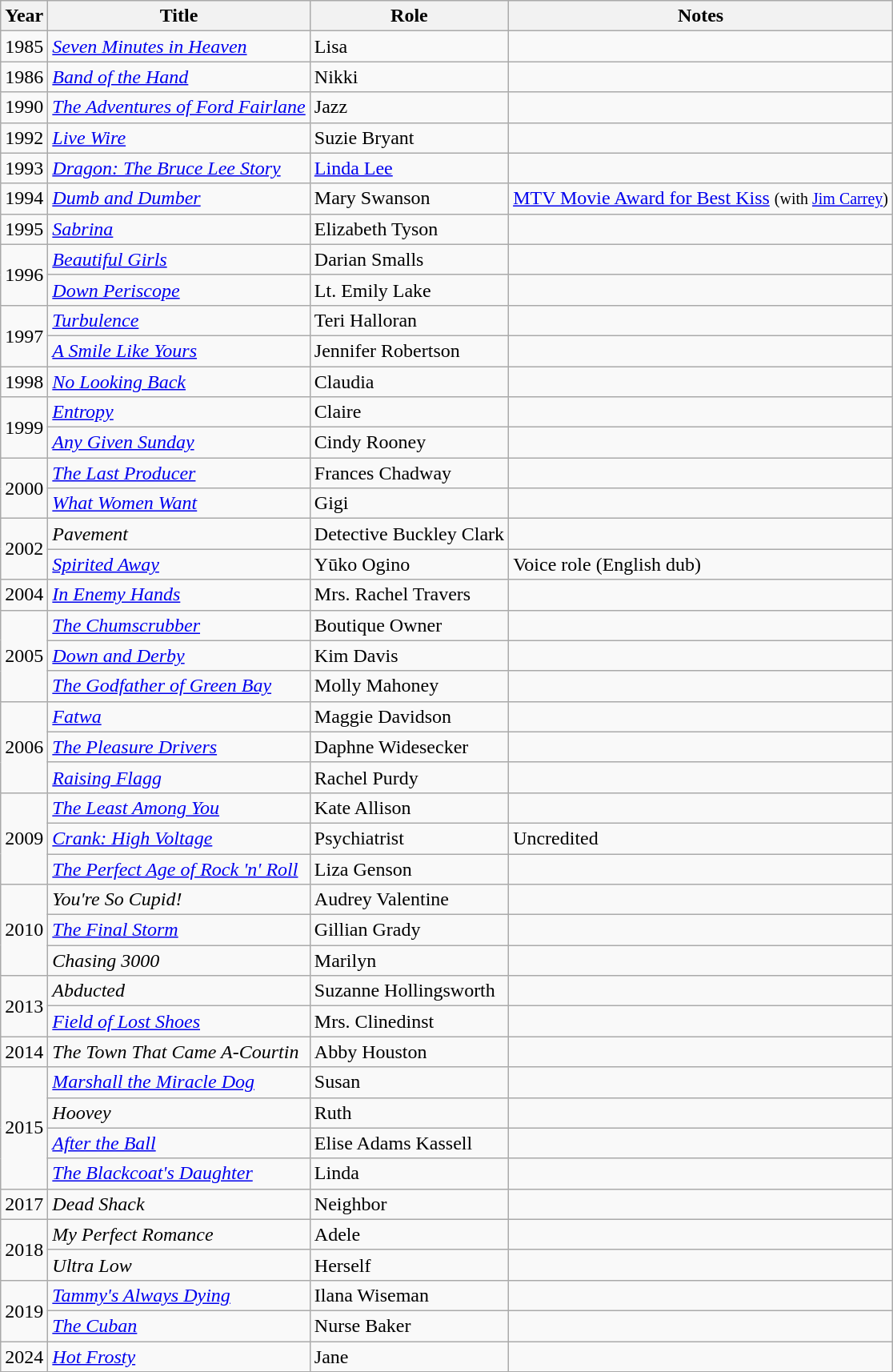<table class="wikitable sortable">
<tr>
<th>Year</th>
<th>Title</th>
<th>Role</th>
<th class="unsortable">Notes</th>
</tr>
<tr>
<td>1985</td>
<td><em><a href='#'>Seven Minutes in Heaven</a></em></td>
<td>Lisa</td>
<td></td>
</tr>
<tr>
<td>1986</td>
<td><em><a href='#'>Band of the Hand</a></em></td>
<td>Nikki</td>
<td></td>
</tr>
<tr>
<td>1990</td>
<td data-sort-value="Adventures of Ford Fairlane, The"><em><a href='#'>The Adventures of Ford Fairlane</a></em></td>
<td>Jazz</td>
<td></td>
</tr>
<tr>
<td>1992</td>
<td><em><a href='#'>Live Wire</a></em></td>
<td>Suzie Bryant</td>
<td></td>
</tr>
<tr>
<td>1993</td>
<td><em><a href='#'>Dragon: The Bruce Lee Story</a></em></td>
<td><a href='#'>Linda Lee</a></td>
<td></td>
</tr>
<tr>
<td>1994</td>
<td><em><a href='#'>Dumb and Dumber</a></em></td>
<td>Mary Swanson</td>
<td><a href='#'>MTV Movie Award for Best Kiss</a> <small>(with <a href='#'>Jim Carrey</a>)</small></td>
</tr>
<tr>
<td>1995</td>
<td><em><a href='#'>Sabrina</a></em></td>
<td>Elizabeth Tyson</td>
<td></td>
</tr>
<tr>
<td rowspan="2">1996</td>
<td><em><a href='#'>Beautiful Girls</a></em></td>
<td>Darian Smalls</td>
<td></td>
</tr>
<tr>
<td><em><a href='#'>Down Periscope</a></em></td>
<td>Lt. Emily Lake</td>
<td></td>
</tr>
<tr>
<td rowspan="2">1997</td>
<td><em><a href='#'>Turbulence</a></em></td>
<td>Teri Halloran</td>
<td></td>
</tr>
<tr>
<td data-sort-value="Smile Like Yours, A"><em><a href='#'>A Smile Like Yours</a></em></td>
<td>Jennifer Robertson</td>
<td></td>
</tr>
<tr>
<td>1998</td>
<td><em><a href='#'>No Looking Back</a></em></td>
<td>Claudia</td>
<td></td>
</tr>
<tr>
<td rowspan="2">1999</td>
<td><em><a href='#'>Entropy</a></em></td>
<td>Claire</td>
<td></td>
</tr>
<tr>
<td><em><a href='#'>Any Given Sunday</a></em></td>
<td>Cindy Rooney</td>
<td></td>
</tr>
<tr>
<td rowspan="2">2000</td>
<td data-sort-value="Last Producer, The"><em><a href='#'>The Last Producer</a></em></td>
<td>Frances Chadway</td>
<td></td>
</tr>
<tr>
<td><em><a href='#'>What Women Want</a></em></td>
<td>Gigi</td>
<td></td>
</tr>
<tr>
<td rowspan="2">2002</td>
<td><em>Pavement</em></td>
<td>Detective Buckley Clark</td>
<td></td>
</tr>
<tr>
<td><em><a href='#'>Spirited Away</a></em></td>
<td>Yūko Ogino</td>
<td>Voice role (English dub)</td>
</tr>
<tr>
<td>2004</td>
<td><em><a href='#'>In Enemy Hands</a></em></td>
<td>Mrs. Rachel Travers</td>
<td></td>
</tr>
<tr>
<td rowspan="3">2005</td>
<td data-sort-value="Chumscrubber, The"><em><a href='#'>The Chumscrubber</a></em></td>
<td>Boutique Owner</td>
<td></td>
</tr>
<tr>
<td><em><a href='#'>Down and Derby</a></em></td>
<td>Kim Davis</td>
<td></td>
</tr>
<tr>
<td data-sort-value="Godfather of Green Bay, The"><em><a href='#'>The Godfather of Green Bay</a></em></td>
<td>Molly Mahoney</td>
<td></td>
</tr>
<tr>
<td rowspan="3">2006</td>
<td><em><a href='#'>Fatwa</a></em></td>
<td>Maggie Davidson</td>
<td></td>
</tr>
<tr>
<td data-sort-value="Pleasure Drivers, The"><em><a href='#'>The Pleasure Drivers</a></em></td>
<td>Daphne Widesecker</td>
<td></td>
</tr>
<tr>
<td><em><a href='#'>Raising Flagg</a></em></td>
<td>Rachel Purdy</td>
<td></td>
</tr>
<tr>
<td rowspan="3">2009</td>
<td data-sort-value="Least Among You, The"><em><a href='#'>The Least Among You</a></em></td>
<td>Kate Allison</td>
<td></td>
</tr>
<tr>
<td><em><a href='#'>Crank: High Voltage</a></em></td>
<td>Psychiatrist</td>
<td>Uncredited</td>
</tr>
<tr>
<td data-sort-value="Perfect Age of Rock 'n' Roll, The"><em><a href='#'>The Perfect Age of Rock 'n' Roll</a></em></td>
<td>Liza Genson</td>
<td></td>
</tr>
<tr>
<td rowspan="3">2010</td>
<td><em>You're So Cupid!</em></td>
<td>Audrey Valentine</td>
<td></td>
</tr>
<tr>
<td data-sort-value="Final Storm, The"><em><a href='#'>The Final Storm</a></em></td>
<td>Gillian Grady</td>
<td></td>
</tr>
<tr>
<td><em>Chasing 3000</em></td>
<td>Marilyn</td>
<td></td>
</tr>
<tr>
<td rowspan="2">2013</td>
<td><em>Abducted</em></td>
<td>Suzanne Hollingsworth</td>
<td></td>
</tr>
<tr>
<td><em><a href='#'>Field of Lost Shoes</a></em></td>
<td>Mrs. Clinedinst</td>
<td></td>
</tr>
<tr>
<td>2014</td>
<td data-sort-value="Town That Came A-Courtin, The"><em>The Town That Came A-Courtin</em></td>
<td>Abby Houston</td>
<td></td>
</tr>
<tr>
<td rowspan="4">2015</td>
<td><em><a href='#'>Marshall the Miracle Dog</a></em></td>
<td>Susan</td>
<td></td>
</tr>
<tr>
<td><em>Hoovey</em></td>
<td>Ruth</td>
<td></td>
</tr>
<tr>
<td><em><a href='#'>After the Ball</a></em></td>
<td>Elise Adams Kassell</td>
<td></td>
</tr>
<tr>
<td data-sort-value="Blackcoat's Daughter, The"><em><a href='#'>The Blackcoat's Daughter</a></em></td>
<td>Linda</td>
<td></td>
</tr>
<tr>
<td rowspan="1">2017</td>
<td><em>Dead Shack</em></td>
<td>Neighbor</td>
<td></td>
</tr>
<tr>
<td rowspan="2">2018</td>
<td><em>My Perfect Romance</em></td>
<td>Adele</td>
<td></td>
</tr>
<tr>
<td><em>Ultra Low</em></td>
<td>Herself</td>
<td></td>
</tr>
<tr>
<td rowspan="2">2019</td>
<td><em><a href='#'>Tammy's Always Dying</a></em></td>
<td>Ilana Wiseman</td>
<td></td>
</tr>
<tr>
<td data-sort-value="Cuban, The"><em><a href='#'>The Cuban</a></em></td>
<td>Nurse Baker</td>
<td></td>
</tr>
<tr>
<td>2024</td>
<td><em><a href='#'>Hot Frosty</a></em></td>
<td>Jane</td>
<td></td>
</tr>
<tr>
</tr>
</table>
